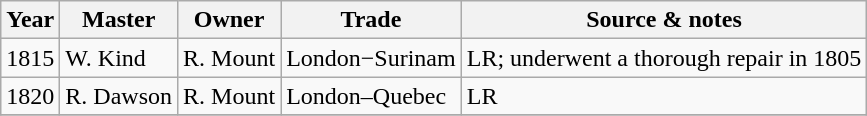<table class="sortable wikitable">
<tr>
<th>Year</th>
<th>Master</th>
<th>Owner</th>
<th>Trade</th>
<th>Source & notes</th>
</tr>
<tr>
<td>1815</td>
<td>W. Kind</td>
<td>R. Mount</td>
<td>London−Surinam</td>
<td>LR; underwent a thorough repair in 1805</td>
</tr>
<tr>
<td>1820</td>
<td>R. Dawson</td>
<td>R. Mount</td>
<td>London–Quebec</td>
<td>LR</td>
</tr>
<tr>
</tr>
</table>
